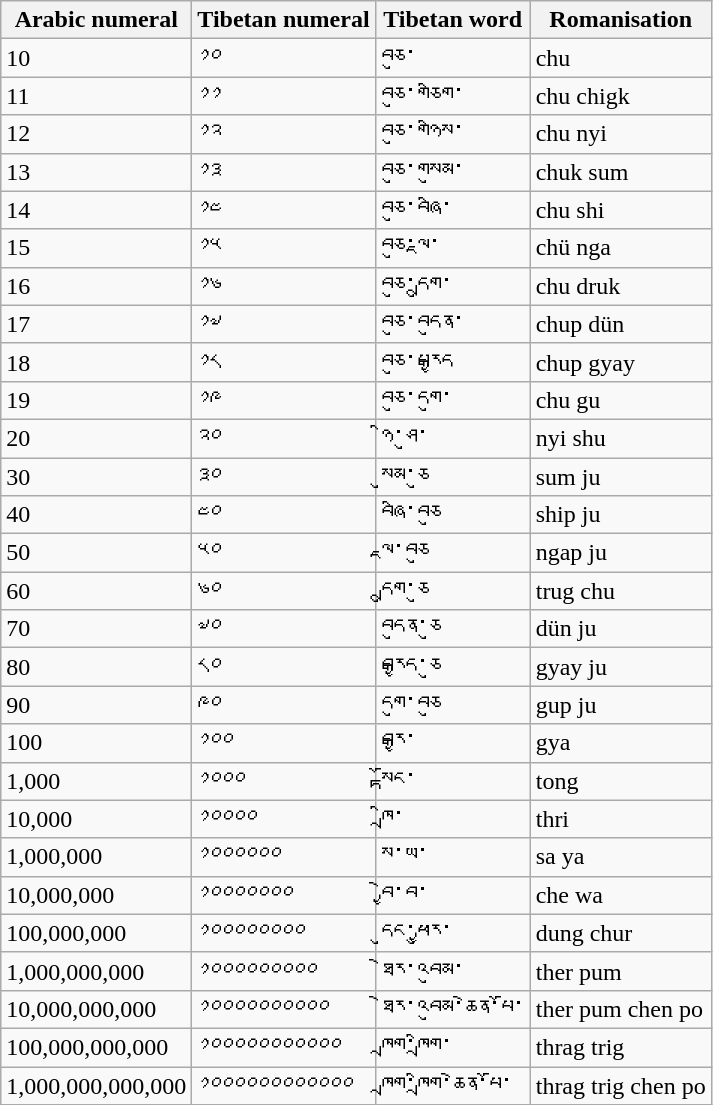<table class="wikitable">
<tr>
<th>Arabic numeral</th>
<th>Tibetan numeral</th>
<th>Tibetan word</th>
<th>Romanisation</th>
</tr>
<tr>
<td>10</td>
<td>༡༠</td>
<td>བཅུ་</td>
<td>chu</td>
</tr>
<tr>
<td>11</td>
<td>༡༡</td>
<td>བཅུ་གཅིག་</td>
<td>chu chigk</td>
</tr>
<tr>
<td>12</td>
<td>༡༢</td>
<td>བཅུ་གཉིས་</td>
<td>chu nyi</td>
</tr>
<tr>
<td>13</td>
<td>༡༣</td>
<td>བཅུ་གསུམ་</td>
<td>chuk sum</td>
</tr>
<tr>
<td>14</td>
<td>༡༤</td>
<td>བཅུ་བཞི་</td>
<td>chu shi</td>
</tr>
<tr>
<td>15</td>
<td>༡༥</td>
<td>བཅུ་ལྔ་</td>
<td>chü nga</td>
</tr>
<tr>
<td>16</td>
<td>༡༦</td>
<td>བཅུ་དྲུག་</td>
<td>chu druk</td>
</tr>
<tr>
<td>17</td>
<td>༡༧</td>
<td>བཅུ་བདུན་</td>
<td>chup dün</td>
</tr>
<tr>
<td>18</td>
<td>༡༨</td>
<td>བཅུ་པརྒྱད</td>
<td>chup gyay</td>
</tr>
<tr>
<td>19</td>
<td>༡༩</td>
<td>བཅུ་དགུ་</td>
<td>chu gu</td>
</tr>
<tr>
<td>20</td>
<td>༢༠</td>
<td>ཉི་ཤུ་</td>
<td>nyi shu</td>
</tr>
<tr>
<td>30</td>
<td>༣༠</td>
<td>སུམ་ཅུ</td>
<td>sum ju</td>
</tr>
<tr>
<td>40</td>
<td>༤༠</td>
<td>བཞི་བཅུ</td>
<td>ship ju</td>
</tr>
<tr>
<td>50</td>
<td>༥༠</td>
<td>ལྔ་བཅུ</td>
<td>ngap ju</td>
</tr>
<tr>
<td>60</td>
<td>༦༠</td>
<td>དྲུག་ཅུ</td>
<td>trug chu</td>
</tr>
<tr>
<td>70</td>
<td>༧༠</td>
<td>བདུན་ཅུ</td>
<td>dün ju</td>
</tr>
<tr>
<td>80</td>
<td>༨༠</td>
<td>བརྒྱད་ཅུ</td>
<td>gyay ju</td>
</tr>
<tr>
<td>90</td>
<td>༩༠</td>
<td>དགུ་བཅུ</td>
<td>gup ju</td>
</tr>
<tr>
<td>100</td>
<td>༡༠༠</td>
<td>བརྒྱ་</td>
<td>gya</td>
</tr>
<tr>
<td>1,000</td>
<td>༡༠༠༠</td>
<td>སྟོང་</td>
<td>tong</td>
</tr>
<tr>
<td>10,000</td>
<td>༡༠༠༠༠</td>
<td>ཁྲི་</td>
<td>thri</td>
</tr>
<tr>
<td>1,000,000</td>
<td>༡༠༠༠༠༠༠</td>
<td>ས་ཡ་</td>
<td>sa ya</td>
</tr>
<tr>
<td>10,000,000</td>
<td>༡༠༠༠༠༠༠༠</td>
<td>བྱེ་བ་</td>
<td>che wa</td>
</tr>
<tr>
<td>100,000,000</td>
<td>༡༠༠༠༠༠༠༠༠</td>
<td>དུང་ཕྱུར་</td>
<td>dung chur</td>
</tr>
<tr>
<td>1,000,000,000</td>
<td>༡༠༠༠༠༠༠༠༠༠</td>
<td>ཐེར་འབུམ་</td>
<td>ther pum</td>
</tr>
<tr>
<td>10,000,000,000</td>
<td>༡༠༠༠༠༠༠༠༠༠༠</td>
<td>ཐེར་འབུམ་ཆེན་པོ་</td>
<td>ther pum chen po</td>
</tr>
<tr>
<td>100,000,000,000</td>
<td>༡༠༠༠༠༠༠༠༠༠༠༠</td>
<td>ཁྲག་ཁྲིག་</td>
<td>thrag trig</td>
</tr>
<tr>
<td>1,000,000,000,000</td>
<td>༡༠༠༠༠༠༠༠༠༠༠༠༠</td>
<td>ཁྲག་ཁྲིག་ཆེན་པོ་</td>
<td>thrag trig chen po</td>
</tr>
</table>
